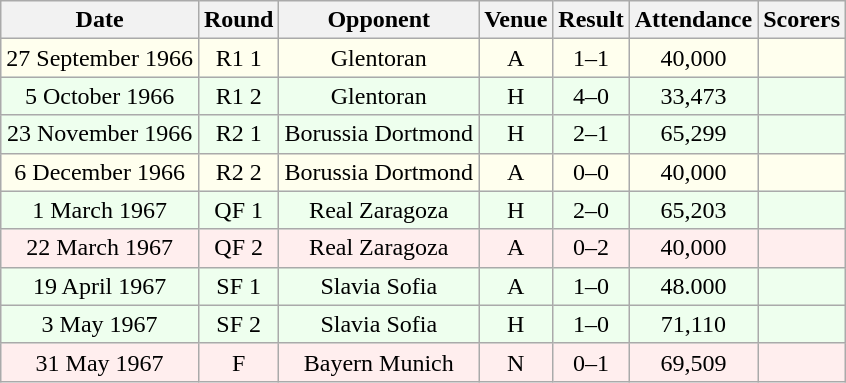<table class="wikitable sortable" style="font-size:100%; text-align:center">
<tr>
<th>Date</th>
<th>Round</th>
<th>Opponent</th>
<th>Venue</th>
<th>Result</th>
<th>Attendance</th>
<th>Scorers</th>
</tr>
<tr bgcolor = "#FFFFEE">
<td>27 September 1966</td>
<td>R1 1</td>
<td>Glentoran</td>
<td>A</td>
<td>1–1</td>
<td>40,000</td>
<td></td>
</tr>
<tr bgcolor = "#EEFFEE">
<td>5 October 1966</td>
<td>R1 2</td>
<td>Glentoran</td>
<td>H</td>
<td>4–0</td>
<td>33,473</td>
<td></td>
</tr>
<tr bgcolor = "#EEFFEE">
<td>23 November 1966</td>
<td>R2 1</td>
<td>Borussia Dortmond</td>
<td>H</td>
<td>2–1</td>
<td>65,299</td>
<td></td>
</tr>
<tr bgcolor = "#FFFFEE">
<td>6 December 1966</td>
<td>R2 2</td>
<td>Borussia Dortmond</td>
<td>A</td>
<td>0–0</td>
<td>40,000</td>
<td></td>
</tr>
<tr bgcolor = "#EEFFEE">
<td>1 March 1967</td>
<td>QF 1</td>
<td>Real Zaragoza</td>
<td>H</td>
<td>2–0</td>
<td>65,203</td>
<td></td>
</tr>
<tr bgcolor = "#FFEEEE">
<td>22 March 1967</td>
<td>QF 2</td>
<td>Real Zaragoza</td>
<td>A</td>
<td>0–2</td>
<td>40,000</td>
<td></td>
</tr>
<tr bgcolor = "#EEFFEE">
<td>19 April 1967</td>
<td>SF 1</td>
<td>Slavia Sofia</td>
<td>A</td>
<td>1–0</td>
<td>48.000</td>
<td></td>
</tr>
<tr bgcolor = "#EEFFEE">
<td>3 May 1967</td>
<td>SF 2</td>
<td>Slavia Sofia</td>
<td>H</td>
<td>1–0</td>
<td>71,110</td>
<td></td>
</tr>
<tr bgcolor = "#FFEEEE">
<td>31 May 1967</td>
<td>F</td>
<td>Bayern Munich</td>
<td>N</td>
<td>0–1</td>
<td>69,509</td>
<td></td>
</tr>
</table>
